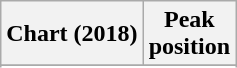<table class="wikitable sortable plainrowheaders" style="text-align:center">
<tr>
<th scope="col">Chart (2018)</th>
<th scope="col">Peak<br> position</th>
</tr>
<tr>
</tr>
<tr>
</tr>
<tr>
</tr>
<tr>
</tr>
<tr>
</tr>
<tr>
</tr>
<tr>
</tr>
<tr>
</tr>
<tr>
</tr>
<tr>
</tr>
<tr>
</tr>
<tr>
</tr>
</table>
